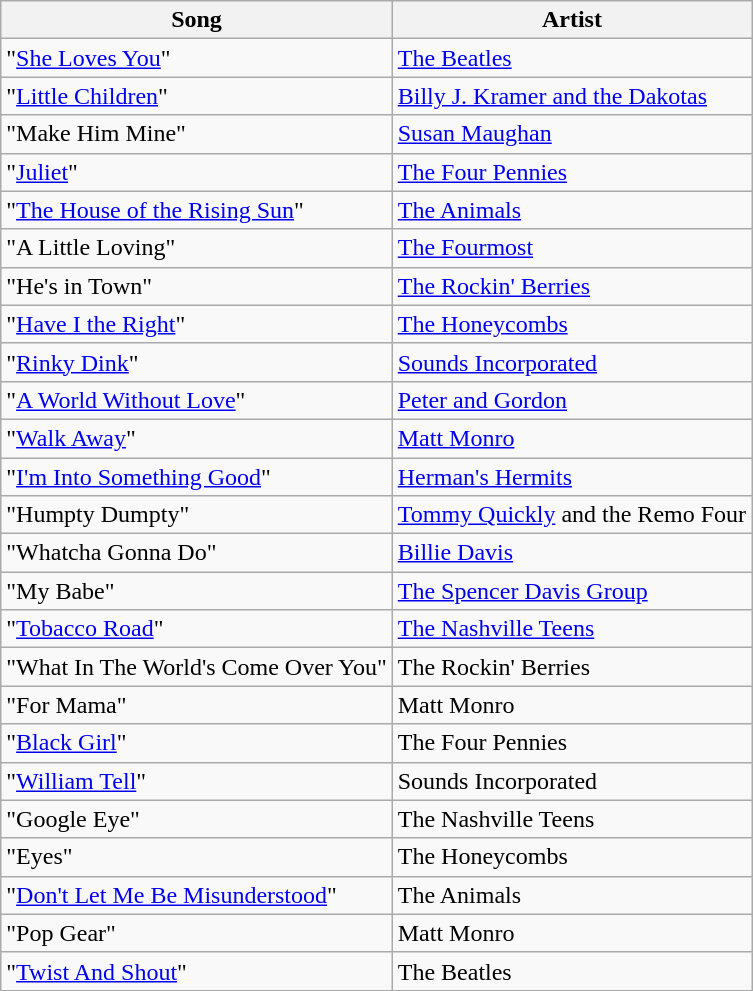<table class=wikitable>
<tr>
<th>Song</th>
<th>Artist</th>
</tr>
<tr>
<td>"<a href='#'>She Loves You</a>"</td>
<td><a href='#'>The Beatles</a></td>
</tr>
<tr>
<td>"<a href='#'>Little Children</a>"</td>
<td><a href='#'>Billy J. Kramer and the Dakotas</a></td>
</tr>
<tr>
<td>"Make Him Mine"</td>
<td><a href='#'>Susan Maughan</a></td>
</tr>
<tr>
<td>"<a href='#'>Juliet</a>"</td>
<td><a href='#'>The Four Pennies</a></td>
</tr>
<tr>
<td>"<a href='#'>The House of the Rising Sun</a>"</td>
<td><a href='#'>The Animals</a></td>
</tr>
<tr>
<td>"A Little Loving"</td>
<td><a href='#'>The Fourmost</a></td>
</tr>
<tr>
<td>"He's in Town"</td>
<td><a href='#'>The Rockin' Berries</a></td>
</tr>
<tr>
<td>"<a href='#'>Have I the Right</a>"</td>
<td><a href='#'>The Honeycombs</a></td>
</tr>
<tr>
<td>"<a href='#'>Rinky Dink</a>"</td>
<td><a href='#'>Sounds Incorporated</a></td>
</tr>
<tr>
<td>"<a href='#'>A World Without Love</a>"</td>
<td><a href='#'>Peter and Gordon</a></td>
</tr>
<tr>
<td>"<a href='#'>Walk Away</a>"</td>
<td><a href='#'>Matt Monro</a></td>
</tr>
<tr>
<td>"<a href='#'>I'm Into Something Good</a>"</td>
<td><a href='#'>Herman's Hermits</a></td>
</tr>
<tr>
<td>"Humpty Dumpty"</td>
<td><a href='#'>Tommy Quickly</a> and the Remo Four</td>
</tr>
<tr>
<td>"Whatcha Gonna Do"</td>
<td><a href='#'>Billie Davis</a></td>
</tr>
<tr>
<td>"My Babe"</td>
<td><a href='#'>The Spencer Davis Group</a><br></td>
</tr>
<tr>
<td>"<a href='#'>Tobacco Road</a>"</td>
<td><a href='#'>The Nashville Teens</a></td>
</tr>
<tr>
<td>"What In The World's Come Over You"</td>
<td>The Rockin' Berries</td>
</tr>
<tr>
<td>"For Mama"</td>
<td>Matt Monro</td>
</tr>
<tr>
<td>"<a href='#'>Black Girl</a>"</td>
<td>The Four Pennies</td>
</tr>
<tr>
<td>"<a href='#'>William Tell</a>"</td>
<td>Sounds Incorporated</td>
</tr>
<tr>
<td>"Google Eye"</td>
<td>The Nashville Teens</td>
</tr>
<tr>
<td>"Eyes"</td>
<td>The Honeycombs</td>
</tr>
<tr>
<td>"<a href='#'>Don't Let Me Be Misunderstood</a>"</td>
<td>The Animals</td>
</tr>
<tr>
<td>"Pop Gear"</td>
<td>Matt Monro</td>
</tr>
<tr>
<td>"<a href='#'>Twist And Shout</a>"</td>
<td>The Beatles</td>
</tr>
</table>
